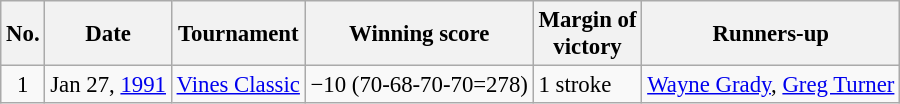<table class="wikitable" style="font-size:95%;">
<tr>
<th>No.</th>
<th>Date</th>
<th>Tournament</th>
<th>Winning score</th>
<th>Margin of<br>victory</th>
<th>Runners-up</th>
</tr>
<tr>
<td align=center>1</td>
<td align=right>Jan 27, <a href='#'>1991</a></td>
<td><a href='#'>Vines Classic</a></td>
<td>−10 (70-68-70-70=278)</td>
<td>1 stroke</td>
<td> <a href='#'>Wayne Grady</a>,  <a href='#'>Greg Turner</a></td>
</tr>
</table>
